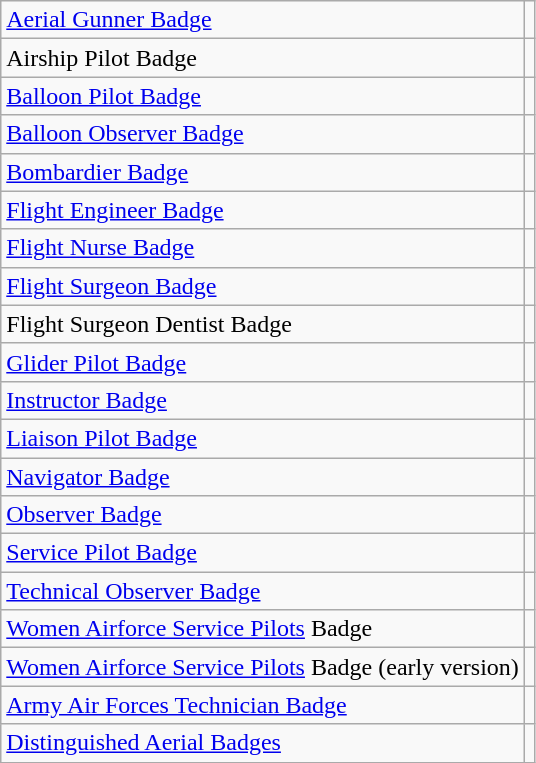<table class="wikitable">
<tr>
<td align="left"><a href='#'>Aerial Gunner Badge</a></td>
<td align="center"></td>
</tr>
<tr>
<td align="left">Airship Pilot Badge</td>
<td align="center"></td>
</tr>
<tr>
<td align="left"><a href='#'>Balloon Pilot Badge</a></td>
<td align="center"></td>
</tr>
<tr>
<td align="left"><a href='#'>Balloon Observer Badge</a></td>
<td align="center"></td>
</tr>
<tr>
<td align="left"><a href='#'>Bombardier Badge</a></td>
<td align="center"></td>
</tr>
<tr>
<td align="left"><a href='#'>Flight Engineer Badge</a></td>
<td align="center"></td>
</tr>
<tr>
<td align="left"><a href='#'>Flight Nurse Badge</a></td>
<td align="center"></td>
</tr>
<tr>
<td align="left"><a href='#'>Flight Surgeon Badge</a></td>
<td align="center"></td>
</tr>
<tr>
<td align="left">Flight Surgeon Dentist Badge</td>
<td align="center"></td>
</tr>
<tr>
<td align="left"><a href='#'>Glider Pilot Badge</a></td>
<td align="center"></td>
</tr>
<tr>
<td align="left"><a href='#'>Instructor Badge</a></td>
<td align="center"></td>
</tr>
<tr>
<td align="left"><a href='#'>Liaison Pilot Badge</a></td>
<td align="center"></td>
</tr>
<tr>
<td align="left"><a href='#'>Navigator Badge</a></td>
<td align="center"></td>
</tr>
<tr>
<td align="left"><a href='#'>Observer Badge</a></td>
<td align="center"></td>
</tr>
<tr>
<td align="left"><a href='#'>Service Pilot Badge</a></td>
<td align="center"></td>
</tr>
<tr>
<td align="left"><a href='#'>Technical Observer Badge</a></td>
<td align="center"></td>
</tr>
<tr>
<td align="left"><a href='#'>Women Airforce Service Pilots</a> Badge</td>
<td align="center"></td>
</tr>
<tr>
<td align="left"><a href='#'>Women Airforce Service Pilots</a> Badge (early version)</td>
<td align="center"></td>
</tr>
<tr>
<td align="left"><a href='#'>Army Air Forces Technician Badge</a></td>
<td align="center"></td>
</tr>
<tr>
<td align="left"><a href='#'>Distinguished Aerial Badges</a></td>
<td align="center"></td>
</tr>
</table>
